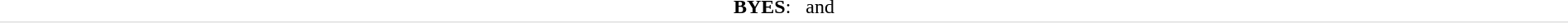<table style="text-align:center; border-bottom:1px solid #E0E0E0" width=100%>
<tr>
<td><strong>BYES</strong>:   and </td>
</tr>
</table>
